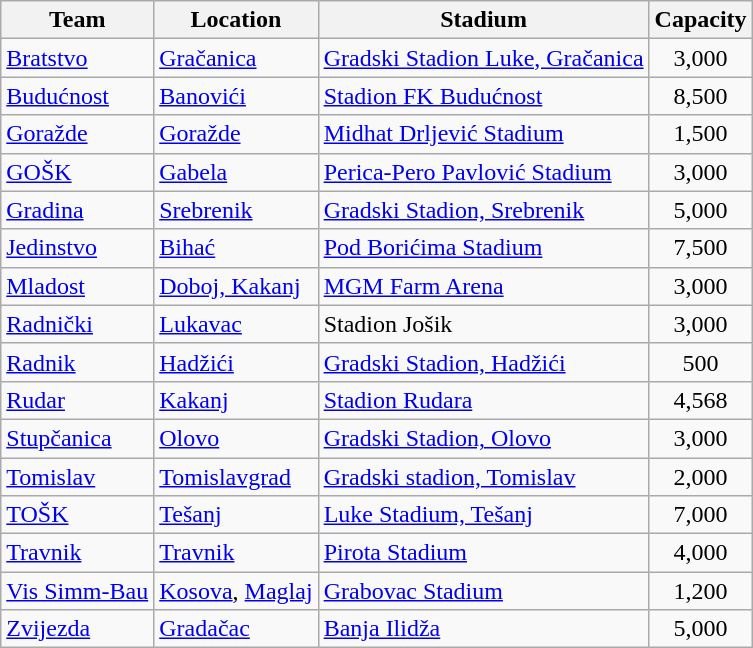<table class="wikitable sortable">
<tr>
<th>Team</th>
<th>Location</th>
<th>Stadium</th>
<th>Capacity</th>
</tr>
<tr>
<td><a href='#'>Bratstvo</a></td>
<td><a href='#'>Gračanica</a></td>
<td><a href='#'>Gradski Stadion Luke, Gračanica</a></td>
<td align="center">3,000</td>
</tr>
<tr>
<td><a href='#'>Budućnost</a></td>
<td><a href='#'>Banovići</a></td>
<td><a href='#'>Stadion FK Budućnost</a></td>
<td align="center">8,500</td>
</tr>
<tr>
<td><a href='#'>Goražde</a></td>
<td><a href='#'>Goražde</a></td>
<td><a href='#'>Midhat Drljević Stadium</a></td>
<td align="center">1,500</td>
</tr>
<tr>
<td><a href='#'>GOŠK</a></td>
<td><a href='#'>Gabela</a></td>
<td><a href='#'>Perica-Pero Pavlović Stadium</a></td>
<td align="center">3,000</td>
</tr>
<tr>
<td><a href='#'>Gradina</a></td>
<td><a href='#'>Srebrenik</a></td>
<td><a href='#'>Gradski Stadion, Srebrenik</a></td>
<td align="center">5,000</td>
</tr>
<tr>
<td><a href='#'>Jedinstvo</a></td>
<td><a href='#'>Bihać</a></td>
<td><a href='#'>Pod Borićima Stadium</a></td>
<td align="center">7,500</td>
</tr>
<tr>
<td><a href='#'>Mladost</a></td>
<td><a href='#'>Doboj, Kakanj</a></td>
<td><a href='#'>MGM Farm Arena</a></td>
<td align="center">3,000</td>
</tr>
<tr>
<td><a href='#'>Radnički</a></td>
<td><a href='#'>Lukavac</a></td>
<td>Stadion Jošik</td>
<td align="center">3,000</td>
</tr>
<tr>
<td><a href='#'>Radnik</a></td>
<td><a href='#'>Hadžići</a></td>
<td><a href='#'>Gradski Stadion, Hadžići</a></td>
<td align="center">500</td>
</tr>
<tr>
<td><a href='#'>Rudar</a></td>
<td><a href='#'>Kakanj</a></td>
<td><a href='#'>Stadion Rudara</a></td>
<td align="center">4,568</td>
</tr>
<tr>
<td><a href='#'>Stupčanica</a></td>
<td><a href='#'>Olovo</a></td>
<td><a href='#'>Gradski Stadion, Olovo</a></td>
<td align="center">3,000</td>
</tr>
<tr>
<td><a href='#'>Tomislav</a></td>
<td><a href='#'>Tomislavgrad</a></td>
<td><a href='#'>Gradski stadion, Tomislav</a></td>
<td align="center">2,000</td>
</tr>
<tr>
<td><a href='#'>TOŠK</a></td>
<td><a href='#'>Tešanj</a></td>
<td><a href='#'>Luke Stadium, Tešanj</a></td>
<td align="center">7,000</td>
</tr>
<tr>
<td><a href='#'>Travnik</a></td>
<td><a href='#'>Travnik</a></td>
<td><a href='#'>Pirota Stadium</a></td>
<td align="center">4,000</td>
</tr>
<tr>
<td><a href='#'>Vis Simm-Bau</a></td>
<td><a href='#'>Kosova</a>, <a href='#'>Maglaj</a></td>
<td><a href='#'>Grabovac Stadium</a></td>
<td align="center">1,200</td>
</tr>
<tr>
<td><a href='#'>Zvijezda</a></td>
<td><a href='#'>Gradačac</a></td>
<td><a href='#'>Banja Ilidža</a></td>
<td align="center">5,000</td>
</tr>
</table>
